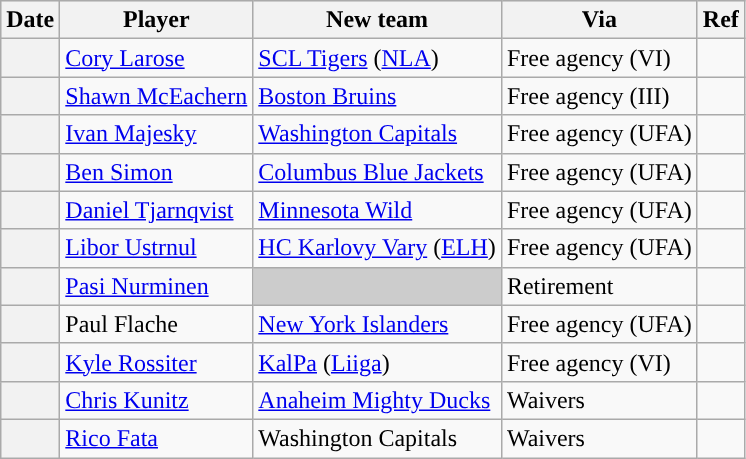<table class="wikitable plainrowheaders">
<tr style="background:#ddd; text-align:center;">
<th>Date</th>
<th>Player</th>
<th>New team</th>
<th>Via</th>
<th>Ref</th>
</tr>
<tr>
<th scope="row"></th>
<td><a href='#'>Cory Larose</a></td>
<td><a href='#'>SCL Tigers</a> (<a href='#'>NLA</a>)</td>
<td>Free agency (VI)</td>
<td></td>
</tr>
<tr>
<th scope="row"></th>
<td><a href='#'>Shawn McEachern</a></td>
<td><a href='#'>Boston Bruins</a></td>
<td>Free agency (III)</td>
<td></td>
</tr>
<tr>
<th scope="row"></th>
<td><a href='#'>Ivan Majesky</a></td>
<td><a href='#'>Washington Capitals</a></td>
<td>Free agency (UFA)</td>
<td></td>
</tr>
<tr>
<th scope="row"></th>
<td><a href='#'>Ben Simon</a></td>
<td><a href='#'>Columbus Blue Jackets</a></td>
<td>Free agency (UFA)</td>
<td></td>
</tr>
<tr>
<th scope="row"></th>
<td><a href='#'>Daniel Tjarnqvist</a></td>
<td><a href='#'>Minnesota Wild</a></td>
<td>Free agency (UFA)</td>
<td></td>
</tr>
<tr>
<th scope="row"></th>
<td><a href='#'>Libor Ustrnul</a></td>
<td><a href='#'>HC Karlovy Vary</a> (<a href='#'>ELH</a>)</td>
<td>Free agency (UFA)</td>
<td></td>
</tr>
<tr>
<th scope="row"></th>
<td><a href='#'>Pasi Nurminen</a></td>
<td style="background:#ccc"></td>
<td>Retirement</td>
<td></td>
</tr>
<tr>
<th scope="row"></th>
<td>Paul Flache</td>
<td><a href='#'>New York Islanders</a></td>
<td>Free agency (UFA)</td>
<td></td>
</tr>
<tr>
<th scope="row"></th>
<td><a href='#'>Kyle Rossiter</a></td>
<td><a href='#'>KalPa</a> (<a href='#'>Liiga</a>)</td>
<td>Free agency (VI)</td>
<td></td>
</tr>
<tr>
<th scope="row"></th>
<td><a href='#'>Chris Kunitz</a></td>
<td><a href='#'>Anaheim Mighty Ducks</a></td>
<td>Waivers</td>
<td></td>
</tr>
<tr>
<th scope="row"></th>
<td><a href='#'>Rico Fata</a></td>
<td>Washington Capitals</td>
<td>Waivers</td>
<td></td>
</tr>
</table>
